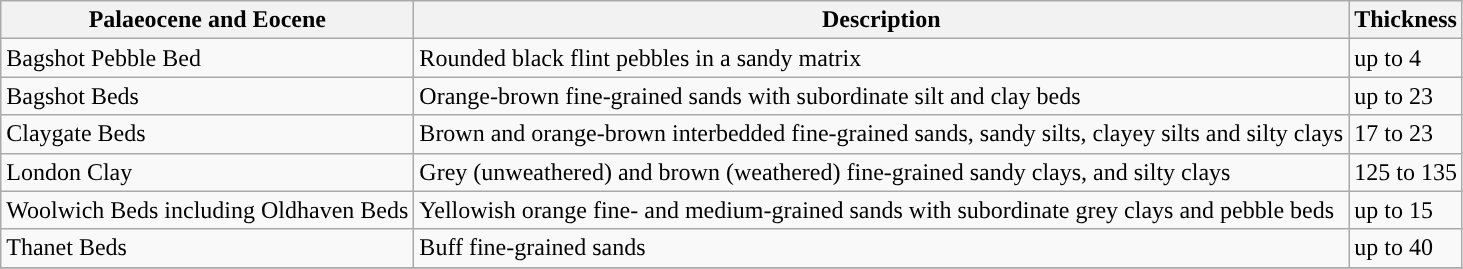<table class="wikitable sortable">
<tr>
<th>Palaeocene and Eocene</th>
<th>Description</th>
<th>Thickness</th>
</tr>
<tr>
<td>Bagshot Pebble Bed</td>
<td>Rounded black flint pebbles in a sandy matrix</td>
<td>up to 4</td>
</tr>
<tr>
<td>Bagshot Beds</td>
<td>Orange-brown fine-grained sands with subordinate silt and clay beds</td>
<td>up to 23</td>
</tr>
<tr>
<td>Claygate Beds</td>
<td>Brown and orange-brown interbedded fine-grained sands, sandy silts, clayey silts and silty clays</td>
<td>17 to 23</td>
</tr>
<tr>
<td>London Clay</td>
<td>Grey (unweathered) and brown (weathered) fine-grained sandy clays, and silty clays</td>
<td>125 to 135</td>
</tr>
<tr>
<td>Woolwich Beds including Oldhaven Beds</td>
<td>Yellowish orange fine- and medium-grained sands with subordinate grey clays and pebble beds</td>
<td>up to 15</td>
</tr>
<tr>
<td>Thanet Beds</td>
<td>Buff fine-grained sands</td>
<td>up to 40</td>
</tr>
<tr>
</tr>
</table>
